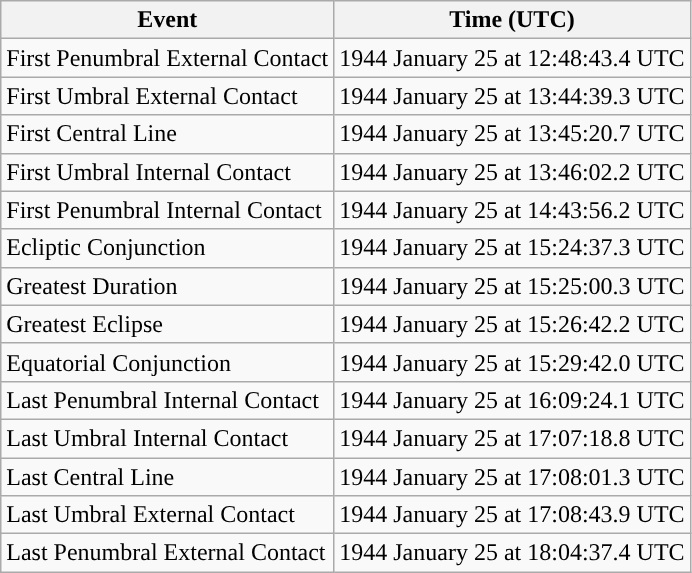<table class="wikitable">
<tr>
<th>Event</th>
<th>Time (UTC)</th>
</tr>
<tr>
<td>First Penumbral External Contact</td>
<td>1944 January 25 at 12:48:43.4 UTC</td>
</tr>
<tr>
<td>First Umbral External Contact</td>
<td>1944 January 25 at 13:44:39.3 UTC</td>
</tr>
<tr>
<td>First Central Line</td>
<td>1944 January 25 at 13:45:20.7 UTC</td>
</tr>
<tr>
<td>First Umbral Internal Contact</td>
<td>1944 January 25 at 13:46:02.2 UTC</td>
</tr>
<tr>
<td>First Penumbral Internal Contact</td>
<td>1944 January 25 at 14:43:56.2 UTC</td>
</tr>
<tr>
<td>Ecliptic Conjunction</td>
<td>1944 January 25 at 15:24:37.3 UTC</td>
</tr>
<tr>
<td>Greatest Duration</td>
<td>1944 January 25 at 15:25:00.3 UTC</td>
</tr>
<tr>
<td>Greatest Eclipse</td>
<td>1944 January 25 at 15:26:42.2 UTC</td>
</tr>
<tr>
<td>Equatorial Conjunction</td>
<td>1944 January 25 at 15:29:42.0 UTC</td>
</tr>
<tr>
<td>Last Penumbral Internal Contact</td>
<td>1944 January 25 at 16:09:24.1 UTC</td>
</tr>
<tr>
<td>Last Umbral Internal Contact</td>
<td>1944 January 25 at 17:07:18.8 UTC</td>
</tr>
<tr>
<td>Last Central Line</td>
<td>1944 January 25 at 17:08:01.3 UTC</td>
</tr>
<tr>
<td>Last Umbral External Contact</td>
<td>1944 January 25 at 17:08:43.9 UTC</td>
</tr>
<tr>
<td>Last Penumbral External Contact</td>
<td>1944 January 25 at 18:04:37.4 UTC</td>
</tr>
</table>
